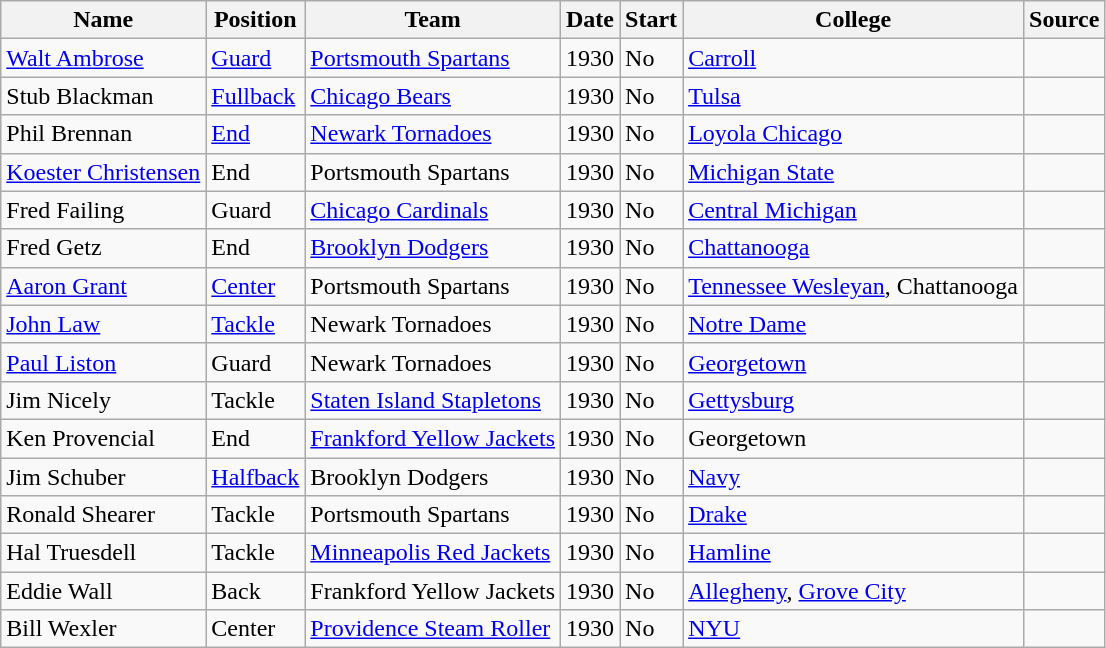<table class="wikitable sortable">
<tr>
<th>Name</th>
<th>Position</th>
<th>Team</th>
<th>Date</th>
<th>Start</th>
<th>College</th>
<th>Source</th>
</tr>
<tr>
<td><a href='#'>Walt Ambrose</a></td>
<td><a href='#'>Guard</a></td>
<td><a href='#'>Portsmouth Spartans</a></td>
<td>1930</td>
<td>No</td>
<td><a href='#'>Carroll</a></td>
<td></td>
</tr>
<tr>
<td>Stub Blackman</td>
<td><a href='#'>Fullback</a></td>
<td><a href='#'>Chicago Bears</a></td>
<td>1930</td>
<td>No</td>
<td><a href='#'>Tulsa</a></td>
<td></td>
</tr>
<tr>
<td>Phil Brennan</td>
<td><a href='#'>End</a></td>
<td><a href='#'>Newark Tornadoes</a></td>
<td>1930</td>
<td>No</td>
<td><a href='#'>Loyola Chicago</a></td>
<td></td>
</tr>
<tr>
<td><a href='#'>Koester Christensen</a></td>
<td>End</td>
<td>Portsmouth Spartans</td>
<td>1930</td>
<td>No</td>
<td><a href='#'>Michigan State</a></td>
<td></td>
</tr>
<tr>
<td>Fred Failing</td>
<td>Guard</td>
<td><a href='#'>Chicago Cardinals</a></td>
<td>1930</td>
<td>No</td>
<td><a href='#'>Central Michigan</a></td>
<td></td>
</tr>
<tr>
<td>Fred Getz</td>
<td>End</td>
<td><a href='#'>Brooklyn Dodgers</a></td>
<td>1930</td>
<td>No</td>
<td><a href='#'>Chattanooga</a></td>
<td></td>
</tr>
<tr>
<td><a href='#'>Aaron Grant</a></td>
<td><a href='#'>Center</a></td>
<td>Portsmouth Spartans</td>
<td>1930</td>
<td>No</td>
<td><a href='#'>Tennessee Wesleyan</a>, Chattanooga</td>
<td></td>
</tr>
<tr>
<td><a href='#'>John Law</a></td>
<td><a href='#'>Tackle</a></td>
<td>Newark Tornadoes</td>
<td>1930</td>
<td>No</td>
<td><a href='#'>Notre Dame</a></td>
<td></td>
</tr>
<tr>
<td><a href='#'>Paul Liston</a></td>
<td>Guard</td>
<td>Newark Tornadoes</td>
<td>1930</td>
<td>No</td>
<td><a href='#'>Georgetown</a></td>
<td></td>
</tr>
<tr>
<td>Jim Nicely</td>
<td>Tackle</td>
<td><a href='#'>Staten Island Stapletons</a></td>
<td>1930</td>
<td>No</td>
<td><a href='#'>Gettysburg</a></td>
<td></td>
</tr>
<tr>
<td>Ken Provencial</td>
<td>End</td>
<td><a href='#'>Frankford Yellow Jackets</a></td>
<td>1930</td>
<td>No</td>
<td>Georgetown</td>
<td></td>
</tr>
<tr>
<td>Jim Schuber</td>
<td><a href='#'>Halfback</a></td>
<td>Brooklyn Dodgers</td>
<td>1930</td>
<td>No</td>
<td><a href='#'>Navy</a></td>
<td></td>
</tr>
<tr>
<td>Ronald Shearer</td>
<td>Tackle</td>
<td>Portsmouth Spartans</td>
<td>1930</td>
<td>No</td>
<td><a href='#'>Drake</a></td>
<td></td>
</tr>
<tr>
<td>Hal Truesdell</td>
<td>Tackle</td>
<td><a href='#'>Minneapolis Red Jackets</a></td>
<td>1930</td>
<td>No</td>
<td><a href='#'>Hamline</a></td>
<td></td>
</tr>
<tr>
<td>Eddie Wall</td>
<td>Back</td>
<td>Frankford Yellow Jackets</td>
<td>1930</td>
<td>No</td>
<td><a href='#'>Allegheny</a>, <a href='#'>Grove City</a></td>
<td></td>
</tr>
<tr>
<td>Bill Wexler</td>
<td>Center</td>
<td><a href='#'>Providence Steam Roller</a></td>
<td>1930</td>
<td>No</td>
<td><a href='#'>NYU</a></td>
<td></td>
</tr>
</table>
